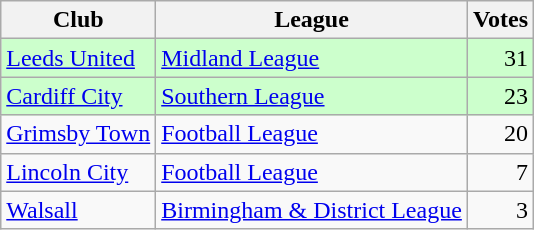<table class=wikitable style=text-align:left>
<tr>
<th>Club</th>
<th>League</th>
<th>Votes</th>
</tr>
<tr bgcolor=ccffcc>
<td><a href='#'>Leeds United</a></td>
<td><a href='#'>Midland League</a></td>
<td align=right>31</td>
</tr>
<tr bgcolor=ccffcc>
<td><a href='#'>Cardiff City</a></td>
<td align=left><a href='#'>Southern League</a></td>
<td align=right>23</td>
</tr>
<tr>
<td><a href='#'>Grimsby Town</a></td>
<td><a href='#'>Football League</a></td>
<td align=right>20</td>
</tr>
<tr>
<td><a href='#'>Lincoln City</a></td>
<td><a href='#'>Football League</a></td>
<td align=right>7</td>
</tr>
<tr>
<td><a href='#'>Walsall</a></td>
<td><a href='#'>Birmingham & District League</a></td>
<td align=right>3</td>
</tr>
</table>
